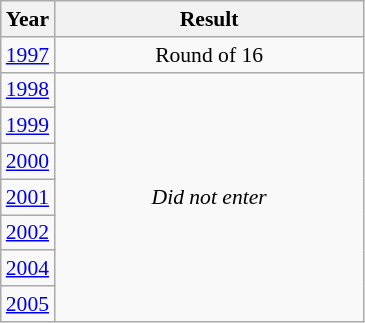<table class="wikitable" style="text-align: center; font-size:90%">
<tr>
<th>Year</th>
<th style="width:200px">Result</th>
</tr>
<tr>
<td> <a href='#'>1997</a></td>
<td>Round of 16</td>
</tr>
<tr>
<td> <a href='#'>1998</a></td>
<td rowspan="7"><em>Did not enter</em></td>
</tr>
<tr>
<td> <a href='#'>1999</a></td>
</tr>
<tr>
<td> <a href='#'>2000</a></td>
</tr>
<tr>
<td> <a href='#'>2001</a></td>
</tr>
<tr>
<td> <a href='#'>2002</a></td>
</tr>
<tr>
<td> <a href='#'>2004</a></td>
</tr>
<tr>
<td> <a href='#'>2005</a></td>
</tr>
</table>
